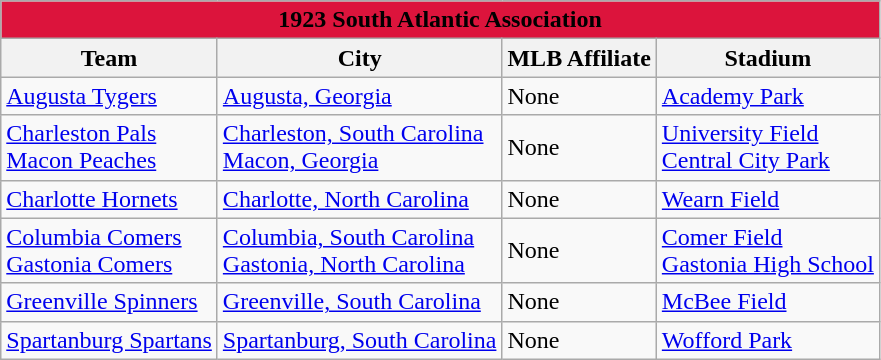<table class="wikitable" style="width:auto">
<tr>
<td bgcolor="#DC143C" align="center" colspan="7"><strong><span>1923 South Atlantic Association</span></strong></td>
</tr>
<tr>
<th>Team</th>
<th>City</th>
<th>MLB Affiliate</th>
<th>Stadium</th>
</tr>
<tr>
<td><a href='#'>Augusta Tygers</a></td>
<td><a href='#'>Augusta, Georgia</a></td>
<td>None</td>
<td><a href='#'>Academy Park</a></td>
</tr>
<tr>
<td><a href='#'>Charleston Pals</a> <br> <a href='#'>Macon Peaches</a></td>
<td><a href='#'>Charleston, South Carolina</a> <br> <a href='#'>Macon, Georgia</a></td>
<td>None</td>
<td><a href='#'>University Field</a> <br> <a href='#'>Central City Park</a></td>
</tr>
<tr>
<td><a href='#'>Charlotte Hornets</a></td>
<td><a href='#'>Charlotte, North Carolina</a></td>
<td>None</td>
<td><a href='#'>Wearn Field</a></td>
</tr>
<tr>
<td><a href='#'>Columbia Comers</a> <br> <a href='#'>Gastonia Comers</a></td>
<td><a href='#'>Columbia, South Carolina</a> <br> <a href='#'>Gastonia, North Carolina</a></td>
<td>None</td>
<td><a href='#'>Comer Field</a> <br> <a href='#'>Gastonia High School</a></td>
</tr>
<tr>
<td><a href='#'>Greenville Spinners</a></td>
<td><a href='#'>Greenville, South Carolina</a></td>
<td>None</td>
<td><a href='#'>McBee Field</a></td>
</tr>
<tr>
<td><a href='#'>Spartanburg Spartans</a></td>
<td><a href='#'>Spartanburg, South Carolina</a></td>
<td>None</td>
<td><a href='#'>Wofford Park</a></td>
</tr>
</table>
